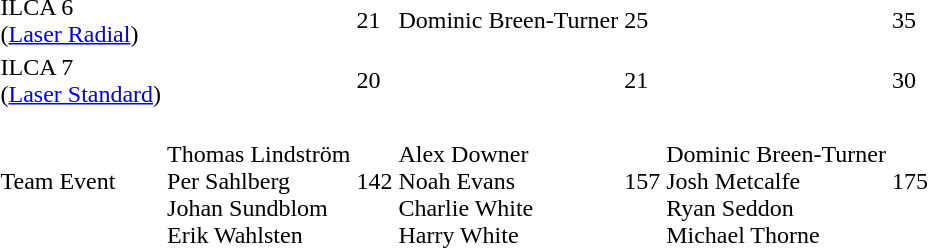<table>
<tr>
<td>ILCA 6 <br> (<a href='#'>Laser Radial</a>)</td>
<td></td>
<td>21</td>
<td>Dominic Breen-Turner <br></td>
<td>25</td>
<td></td>
<td>35</td>
</tr>
<tr>
<td>ILCA 7 <br>(<a href='#'>Laser Standard</a>)</td>
<td> </td>
<td>20</td>
<td></td>
<td>21</td>
<td></td>
<td>30</td>
</tr>
<tr>
<td>Team Event</td>
<td> <br> Thomas Lindström <br> Per Sahlberg <br> Johan Sundblom <br> Erik Wahlsten</td>
<td>142</td>
<td> <br> Alex Downer <br> Noah Evans <br> Charlie White <br> Harry White</td>
<td>157</td>
<td> <br> Dominic Breen-Turner <br> Josh Metcalfe <br> Ryan Seddon <br> Michael Thorne</td>
<td>175</td>
</tr>
<tr>
</tr>
</table>
